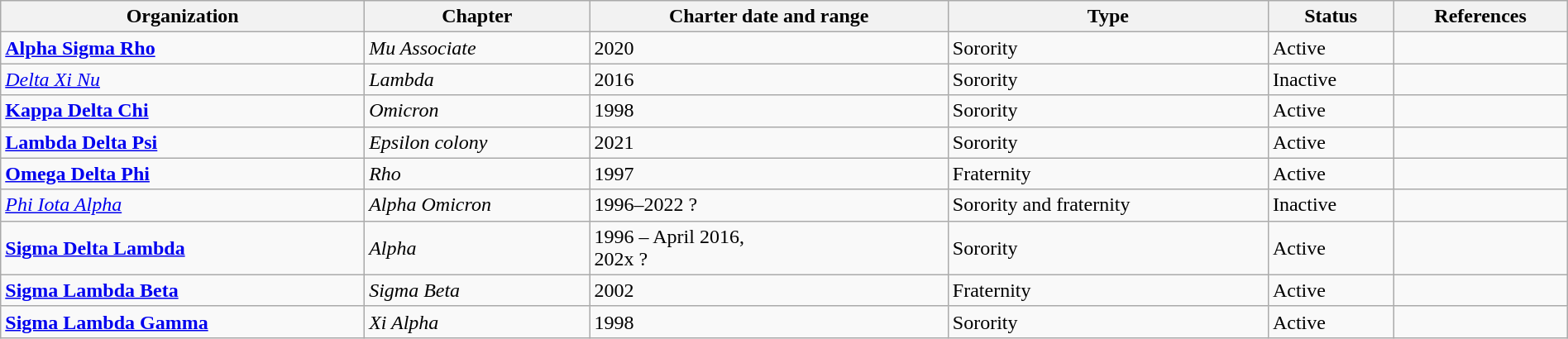<table class="wikitable" style="width:100%;">
<tr>
<th>Organization</th>
<th>Chapter</th>
<th>Charter date and range</th>
<th>Type</th>
<th>Status</th>
<th>References</th>
</tr>
<tr>
<td><strong><a href='#'>Alpha Sigma Rho</a></strong></td>
<td><em>Mu Associate</em></td>
<td>2020</td>
<td>Sorority</td>
<td>Active</td>
<td></td>
</tr>
<tr>
<td><em><a href='#'>Delta Xi Nu</a></em></td>
<td><em>Lambda</em></td>
<td>2016</td>
<td>Sorority</td>
<td>Inactive</td>
<td></td>
</tr>
<tr>
<td><strong><a href='#'>Kappa Delta Chi</a></strong></td>
<td><em>Omicron</em></td>
<td>1998</td>
<td>Sorority</td>
<td>Active</td>
<td></td>
</tr>
<tr>
<td><strong><a href='#'>Lambda Delta Psi</a></strong></td>
<td><em>Epsilon colony</em></td>
<td>2021</td>
<td>Sorority</td>
<td>Active</td>
<td></td>
</tr>
<tr>
<td><strong><a href='#'>Omega Delta Phi</a></strong></td>
<td><em>Rho</em></td>
<td>1997</td>
<td>Fraternity</td>
<td>Active</td>
<td></td>
</tr>
<tr>
<td><em><a href='#'>Phi Iota Alpha</a></em></td>
<td><em>Alpha Omicron</em></td>
<td>1996–2022 ?</td>
<td>Sorority and fraternity</td>
<td>Inactive</td>
<td></td>
</tr>
<tr>
<td><strong><a href='#'>Sigma Delta Lambda</a></strong></td>
<td><em>Alpha</em></td>
<td>1996 – April 2016,<br>202x ?</td>
<td>Sorority</td>
<td>Active</td>
<td></td>
</tr>
<tr>
<td><strong><a href='#'>Sigma Lambda Beta</a></strong></td>
<td><em>Sigma Beta</em></td>
<td>2002</td>
<td>Fraternity</td>
<td>Active</td>
<td></td>
</tr>
<tr>
<td><strong><a href='#'>Sigma Lambda Gamma</a></strong></td>
<td><em>Xi Alpha</em></td>
<td>1998</td>
<td>Sorority</td>
<td>Active</td>
<td></td>
</tr>
</table>
